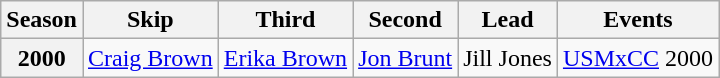<table class="wikitable">
<tr>
<th scope="col">Season</th>
<th scope="col">Skip</th>
<th scope="col">Third</th>
<th scope="col">Second</th>
<th scope="col">Lead</th>
<th scope="col">Events</th>
</tr>
<tr>
<th scope="row">2000</th>
<td><a href='#'>Craig Brown</a></td>
<td><a href='#'>Erika Brown</a></td>
<td><a href='#'>Jon Brunt</a></td>
<td>Jill Jones</td>
<td><a href='#'>USMxCC</a> 2000 </td>
</tr>
</table>
